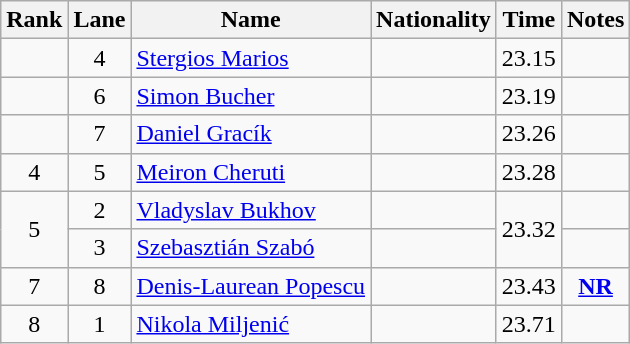<table class="wikitable sortable" style="text-align:center">
<tr>
<th>Rank</th>
<th>Lane</th>
<th>Name</th>
<th>Nationality</th>
<th>Time</th>
<th>Notes</th>
</tr>
<tr>
<td></td>
<td>4</td>
<td align=left><a href='#'>Stergios Marios</a></td>
<td align=left></td>
<td>23.15</td>
<td></td>
</tr>
<tr>
<td></td>
<td>6</td>
<td align=left><a href='#'>Simon Bucher</a></td>
<td align=left></td>
<td>23.19</td>
<td></td>
</tr>
<tr>
<td></td>
<td>7</td>
<td align=left><a href='#'>Daniel Gracík</a></td>
<td align=left></td>
<td>23.26</td>
<td></td>
</tr>
<tr>
<td>4</td>
<td>5</td>
<td align=left><a href='#'>Meiron Cheruti</a></td>
<td align=left></td>
<td>23.28</td>
<td></td>
</tr>
<tr>
<td rowspan=2>5</td>
<td>2</td>
<td align=left><a href='#'>Vladyslav Bukhov</a></td>
<td align=left></td>
<td rowspan=2>23.32</td>
<td></td>
</tr>
<tr>
<td>3</td>
<td align=left><a href='#'>Szebasztián Szabó</a></td>
<td align=left></td>
<td></td>
</tr>
<tr>
<td>7</td>
<td>8</td>
<td align=left><a href='#'>Denis-Laurean Popescu</a></td>
<td align=left></td>
<td>23.43</td>
<td><strong><a href='#'>NR</a></strong></td>
</tr>
<tr>
<td>8</td>
<td>1</td>
<td align=left><a href='#'>Nikola Miljenić</a></td>
<td align=left></td>
<td>23.71</td>
<td></td>
</tr>
</table>
